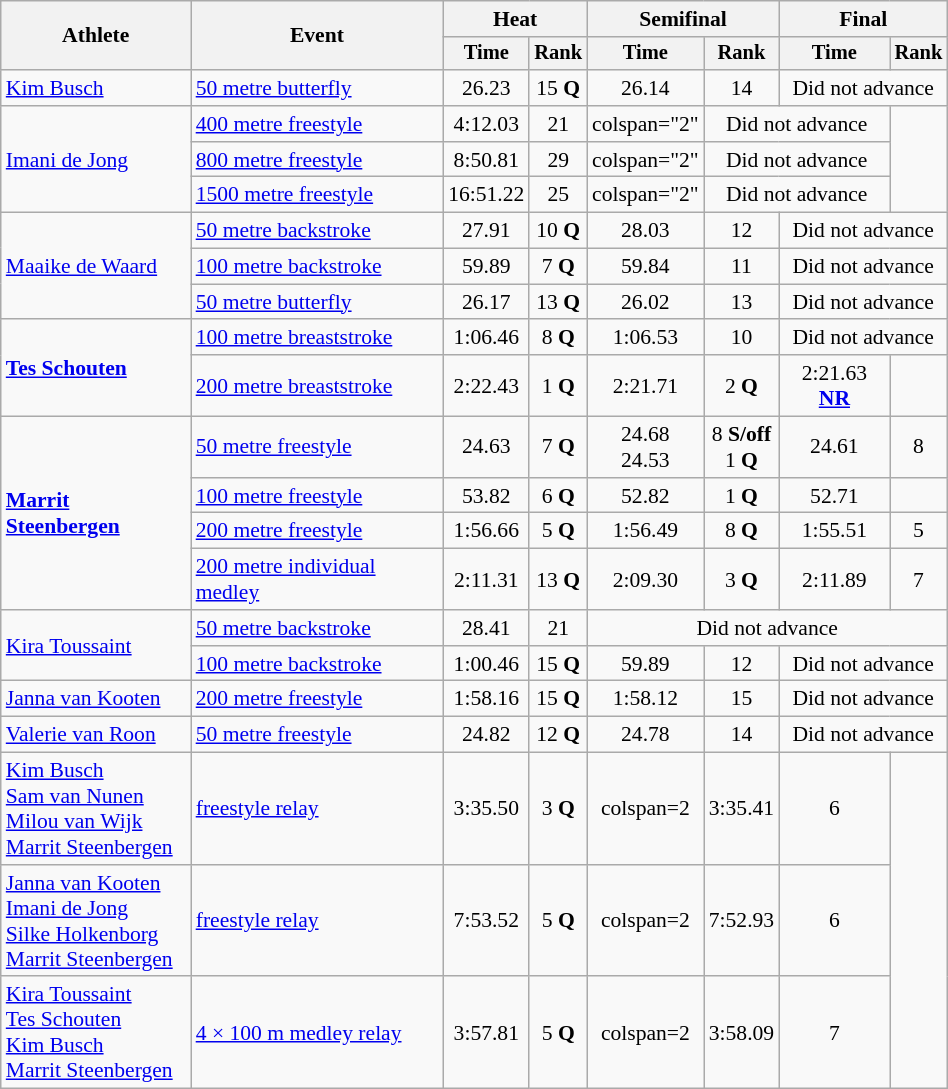<table class="wikitable" style="text-align:center; font-size:90%; width:50%;">
<tr>
<th rowspan="2">Athlete</th>
<th rowspan="2">Event</th>
<th colspan="2">Heat</th>
<th colspan="2">Semifinal</th>
<th colspan="2">Final</th>
</tr>
<tr style="font-size:95%">
<th>Time</th>
<th>Rank</th>
<th>Time</th>
<th>Rank</th>
<th>Time</th>
<th>Rank</th>
</tr>
<tr>
<td align=left><a href='#'>Kim Busch</a></td>
<td align=left><a href='#'>50 metre butterfly</a></td>
<td>26.23</td>
<td>15 <strong>Q</strong></td>
<td>26.14</td>
<td>14</td>
<td colspan="2">Did not advance</td>
</tr>
<tr>
<td align=left rowspan=3><a href='#'>Imani de Jong</a></td>
<td align=left><a href='#'>400 metre freestyle</a></td>
<td>4:12.03</td>
<td>21</td>
<td>colspan="2" </td>
<td colspan="2">Did not advance</td>
</tr>
<tr>
<td align=left><a href='#'>800 metre freestyle</a></td>
<td>8:50.81</td>
<td>29</td>
<td>colspan="2" </td>
<td colspan="2">Did not advance</td>
</tr>
<tr>
<td align=left><a href='#'>1500 metre freestyle</a></td>
<td>16:51.22</td>
<td>25</td>
<td>colspan="2" </td>
<td colspan="2">Did not advance</td>
</tr>
<tr>
<td align=left rowspan=3><a href='#'>Maaike de Waard</a></td>
<td align=left><a href='#'>50 metre backstroke</a></td>
<td>27.91</td>
<td>10 <strong>Q</strong></td>
<td>28.03</td>
<td>12</td>
<td colspan="2">Did not advance</td>
</tr>
<tr>
<td align=left><a href='#'>100 metre backstroke</a></td>
<td>59.89</td>
<td>7 <strong>Q</strong></td>
<td>59.84</td>
<td>11</td>
<td colspan="2">Did not advance</td>
</tr>
<tr>
<td align=left><a href='#'>50 metre butterfly</a></td>
<td>26.17</td>
<td>13 <strong>Q</strong></td>
<td>26.02</td>
<td>13</td>
<td colspan="2">Did not advance</td>
</tr>
<tr>
<td align=left rowspan=2><strong><a href='#'>Tes Schouten</a></strong></td>
<td align=left><a href='#'>100 metre breaststroke</a></td>
<td>1:06.46</td>
<td>8 <strong>Q</strong></td>
<td>1:06.53</td>
<td>10</td>
<td colspan=2>Did not advance</td>
</tr>
<tr>
<td align=left><a href='#'>200 metre breaststroke</a></td>
<td>2:22.43</td>
<td>1 <strong>Q</strong></td>
<td>2:21.71</td>
<td>2 <strong>Q</strong></td>
<td>2:21.63 <strong><a href='#'>NR</a></strong></td>
<td></td>
</tr>
<tr>
<td align=left rowspan=4><strong><a href='#'>Marrit Steenbergen</a></strong></td>
<td align=left><a href='#'>50 metre freestyle</a></td>
<td>24.63</td>
<td>7 <strong>Q</strong></td>
<td>24.68<br>24.53</td>
<td>8 <strong>S/off</strong><br>1 <strong>Q</strong></td>
<td>24.61</td>
<td>8</td>
</tr>
<tr>
<td align=left><a href='#'>100 metre freestyle</a></td>
<td>53.82</td>
<td>6 <strong>Q</strong></td>
<td>52.82</td>
<td>1 <strong>Q</strong></td>
<td>52.71</td>
<td></td>
</tr>
<tr>
<td align=left><a href='#'>200 metre freestyle</a></td>
<td>1:56.66</td>
<td>5 <strong>Q</strong></td>
<td>1:56.49</td>
<td>8 <strong>Q</strong></td>
<td>1:55.51</td>
<td>5</td>
</tr>
<tr>
<td align=left><a href='#'>200 metre individual medley</a></td>
<td>2:11.31</td>
<td>13 <strong>Q</strong></td>
<td>2:09.30</td>
<td>3 <strong>Q</strong></td>
<td>2:11.89</td>
<td>7</td>
</tr>
<tr>
<td align=left rowspan=2><a href='#'>Kira Toussaint</a></td>
<td align=left><a href='#'>50 metre backstroke</a></td>
<td>28.41</td>
<td>21</td>
<td colspan="4">Did not advance</td>
</tr>
<tr>
<td align=left><a href='#'>100 metre backstroke</a></td>
<td>1:00.46</td>
<td>15 <strong>Q</strong></td>
<td>59.89</td>
<td>12</td>
<td colspan="2">Did not advance</td>
</tr>
<tr>
<td align=left><a href='#'>Janna van Kooten</a></td>
<td align=left><a href='#'>200 metre freestyle</a></td>
<td>1:58.16</td>
<td>15 <strong>Q</strong></td>
<td>1:58.12</td>
<td>15</td>
<td colspan="2">Did not advance</td>
</tr>
<tr>
<td align=left><a href='#'>Valerie van Roon</a></td>
<td align=left><a href='#'>50 metre freestyle</a></td>
<td>24.82</td>
<td>12 <strong>Q</strong></td>
<td>24.78</td>
<td>14</td>
<td colspan="2">Did not advance</td>
</tr>
<tr align=center>
<td align=left><a href='#'>Kim Busch</a><br> <a href='#'>Sam van Nunen</a><br> <a href='#'>Milou van Wijk</a><br> <a href='#'>Marrit Steenbergen</a></td>
<td align=left><a href='#'> freestyle relay</a></td>
<td>3:35.50</td>
<td>3 <strong>Q</strong></td>
<td>colspan=2 </td>
<td>3:35.41</td>
<td>6</td>
</tr>
<tr>
<td align=left><a href='#'>Janna van Kooten</a> <br><a href='#'>Imani de Jong</a> <br><a href='#'>Silke Holkenborg</a> <br><a href='#'>Marrit Steenbergen</a></td>
<td align=left><a href='#'> freestyle relay</a></td>
<td>7:53.52</td>
<td>5 <strong>Q</strong></td>
<td>colspan=2 </td>
<td>7:52.93</td>
<td>6</td>
</tr>
<tr>
<td align=left><a href='#'>Kira Toussaint</a> <br><a href='#'>Tes Schouten</a> <br><a href='#'>Kim Busch</a> <br><a href='#'>Marrit Steenbergen</a></td>
<td align=left><a href='#'>4 × 100 m medley relay</a></td>
<td>3:57.81</td>
<td>5 <strong>Q</strong></td>
<td>colspan=2 </td>
<td>3:58.09</td>
<td>7</td>
</tr>
</table>
